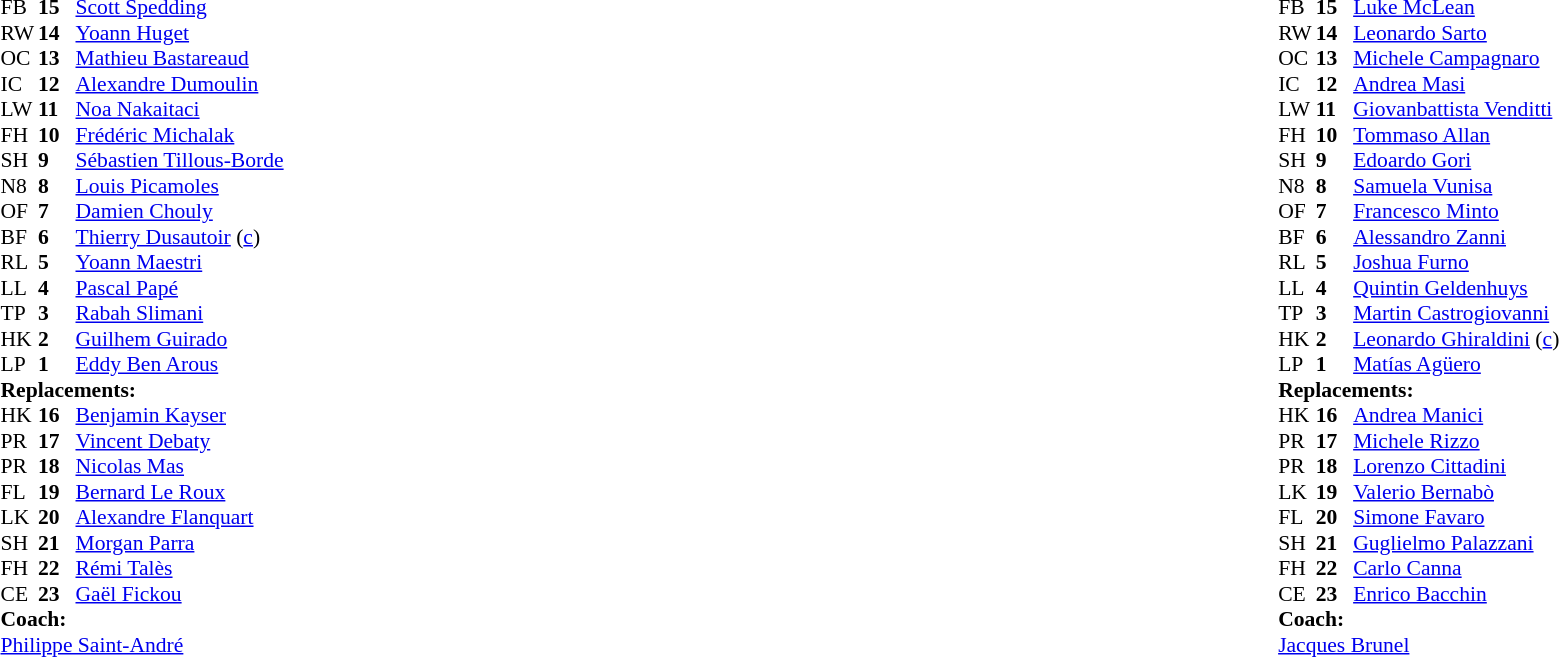<table style="width:100%">
<tr>
<td style="vertical-align:top; width:50%"><br><table style="font-size: 90%" cellspacing="0" cellpadding="0">
<tr>
<th width="25"></th>
<th width="25"></th>
</tr>
<tr>
<td>FB</td>
<td><strong>15</strong></td>
<td><a href='#'>Scott Spedding</a></td>
</tr>
<tr>
<td>RW</td>
<td><strong>14</strong></td>
<td><a href='#'>Yoann Huget</a></td>
<td></td>
<td></td>
</tr>
<tr>
<td>OC</td>
<td><strong>13</strong></td>
<td><a href='#'>Mathieu Bastareaud</a></td>
</tr>
<tr>
<td>IC</td>
<td><strong>12</strong></td>
<td><a href='#'>Alexandre Dumoulin</a></td>
</tr>
<tr>
<td>LW</td>
<td><strong>11</strong></td>
<td><a href='#'>Noa Nakaitaci</a></td>
</tr>
<tr>
<td>FH</td>
<td><strong>10</strong></td>
<td><a href='#'>Frédéric Michalak</a></td>
<td></td>
<td></td>
</tr>
<tr>
<td>SH</td>
<td><strong>9</strong></td>
<td><a href='#'>Sébastien Tillous-Borde</a></td>
<td></td>
<td></td>
</tr>
<tr>
<td>N8</td>
<td><strong>8</strong></td>
<td><a href='#'>Louis Picamoles</a></td>
<td></td>
<td></td>
</tr>
<tr>
<td>OF</td>
<td><strong>7</strong></td>
<td><a href='#'>Damien Chouly</a></td>
</tr>
<tr>
<td>BF</td>
<td><strong>6</strong></td>
<td><a href='#'>Thierry Dusautoir</a> (<a href='#'>c</a>)</td>
</tr>
<tr>
<td>RL</td>
<td><strong>5</strong></td>
<td><a href='#'>Yoann Maestri</a></td>
<td></td>
<td></td>
</tr>
<tr>
<td>LL</td>
<td><strong>4</strong></td>
<td><a href='#'>Pascal Papé</a></td>
</tr>
<tr>
<td>TP</td>
<td><strong>3</strong></td>
<td><a href='#'>Rabah Slimani</a></td>
<td></td>
<td></td>
</tr>
<tr>
<td>HK</td>
<td><strong>2</strong></td>
<td><a href='#'>Guilhem Guirado</a></td>
<td></td>
<td></td>
</tr>
<tr>
<td>LP</td>
<td><strong>1</strong></td>
<td><a href='#'>Eddy Ben Arous</a></td>
<td></td>
<td></td>
</tr>
<tr>
<td colspan=3><strong>Replacements:</strong></td>
</tr>
<tr>
<td>HK</td>
<td><strong>16</strong></td>
<td><a href='#'>Benjamin Kayser</a></td>
<td></td>
<td></td>
</tr>
<tr>
<td>PR</td>
<td><strong>17</strong></td>
<td><a href='#'>Vincent Debaty</a></td>
<td></td>
<td></td>
</tr>
<tr>
<td>PR</td>
<td><strong>18</strong></td>
<td><a href='#'>Nicolas Mas</a></td>
<td></td>
<td></td>
</tr>
<tr>
<td>FL</td>
<td><strong>19</strong></td>
<td><a href='#'>Bernard Le Roux</a></td>
<td></td>
<td></td>
</tr>
<tr>
<td>LK</td>
<td><strong>20</strong></td>
<td><a href='#'>Alexandre Flanquart</a></td>
<td></td>
<td></td>
</tr>
<tr>
<td>SH</td>
<td><strong>21</strong></td>
<td><a href='#'>Morgan Parra</a></td>
<td></td>
<td></td>
</tr>
<tr>
<td>FH</td>
<td><strong>22</strong></td>
<td><a href='#'>Rémi Talès</a></td>
<td></td>
<td></td>
</tr>
<tr>
<td>CE</td>
<td><strong>23</strong></td>
<td><a href='#'>Gaël Fickou</a></td>
<td></td>
<td></td>
</tr>
<tr>
<td colspan=3><strong>Coach:</strong></td>
</tr>
<tr>
<td colspan="4"> <a href='#'>Philippe Saint-André</a></td>
</tr>
</table>
</td>
<td style="vertical-align:top"></td>
<td style="vertical-align:top; width:50%"><br><table style="font-size: 90%" cellspacing="0" cellpadding="0" align="center">
<tr>
<th width="25"></th>
<th width="25"></th>
</tr>
<tr>
<td>FB</td>
<td><strong>15</strong></td>
<td><a href='#'>Luke McLean</a></td>
</tr>
<tr>
<td>RW</td>
<td><strong>14</strong></td>
<td><a href='#'>Leonardo Sarto</a></td>
</tr>
<tr>
<td>OC</td>
<td><strong>13</strong></td>
<td><a href='#'>Michele Campagnaro</a></td>
</tr>
<tr>
<td>IC</td>
<td><strong>12</strong></td>
<td><a href='#'>Andrea Masi</a></td>
<td></td>
<td></td>
</tr>
<tr>
<td>LW</td>
<td><strong>11</strong></td>
<td><a href='#'>Giovanbattista Venditti</a></td>
</tr>
<tr>
<td>FH</td>
<td><strong>10</strong></td>
<td><a href='#'>Tommaso Allan</a></td>
<td></td>
<td></td>
</tr>
<tr>
<td>SH</td>
<td><strong>9</strong></td>
<td><a href='#'>Edoardo Gori</a></td>
<td></td>
<td></td>
</tr>
<tr>
<td>N8</td>
<td><strong>8</strong></td>
<td><a href='#'>Samuela Vunisa</a></td>
</tr>
<tr>
<td>OF</td>
<td><strong>7</strong></td>
<td><a href='#'>Francesco Minto</a></td>
<td></td>
<td></td>
</tr>
<tr>
<td>BF</td>
<td><strong>6</strong></td>
<td><a href='#'>Alessandro Zanni</a></td>
</tr>
<tr>
<td>RL</td>
<td><strong>5</strong></td>
<td><a href='#'>Joshua Furno</a></td>
<td></td>
<td></td>
</tr>
<tr>
<td>LL</td>
<td><strong>4</strong></td>
<td><a href='#'>Quintin Geldenhuys</a></td>
</tr>
<tr>
<td>TP</td>
<td><strong>3</strong></td>
<td><a href='#'>Martin Castrogiovanni</a></td>
<td></td>
<td></td>
</tr>
<tr>
<td>HK</td>
<td><strong>2</strong></td>
<td><a href='#'>Leonardo Ghiraldini</a> (<a href='#'>c</a>)</td>
<td></td>
<td></td>
</tr>
<tr>
<td>LP</td>
<td><strong>1</strong></td>
<td><a href='#'>Matías Agüero</a></td>
<td></td>
<td></td>
</tr>
<tr>
<td colspan=3><strong>Replacements:</strong></td>
</tr>
<tr>
<td>HK</td>
<td><strong>16</strong></td>
<td><a href='#'>Andrea Manici</a></td>
<td></td>
<td></td>
</tr>
<tr>
<td>PR</td>
<td><strong>17</strong></td>
<td><a href='#'>Michele Rizzo</a></td>
<td></td>
<td></td>
</tr>
<tr>
<td>PR</td>
<td><strong>18</strong></td>
<td><a href='#'>Lorenzo Cittadini</a></td>
<td></td>
<td></td>
</tr>
<tr>
<td>LK</td>
<td><strong>19</strong></td>
<td><a href='#'>Valerio Bernabò</a></td>
<td></td>
<td></td>
</tr>
<tr>
<td>FL</td>
<td><strong>20</strong></td>
<td><a href='#'>Simone Favaro</a></td>
<td></td>
<td></td>
</tr>
<tr>
<td>SH</td>
<td><strong>21</strong></td>
<td><a href='#'>Guglielmo Palazzani</a></td>
<td></td>
<td></td>
</tr>
<tr>
<td>FH</td>
<td><strong>22</strong></td>
<td><a href='#'>Carlo Canna</a></td>
<td></td>
<td></td>
</tr>
<tr>
<td>CE</td>
<td><strong>23</strong></td>
<td><a href='#'>Enrico Bacchin</a></td>
<td></td>
<td></td>
</tr>
<tr>
<td colspan=3><strong>Coach:</strong></td>
</tr>
<tr>
<td colspan="4"> <a href='#'>Jacques Brunel</a></td>
</tr>
</table>
</td>
</tr>
</table>
